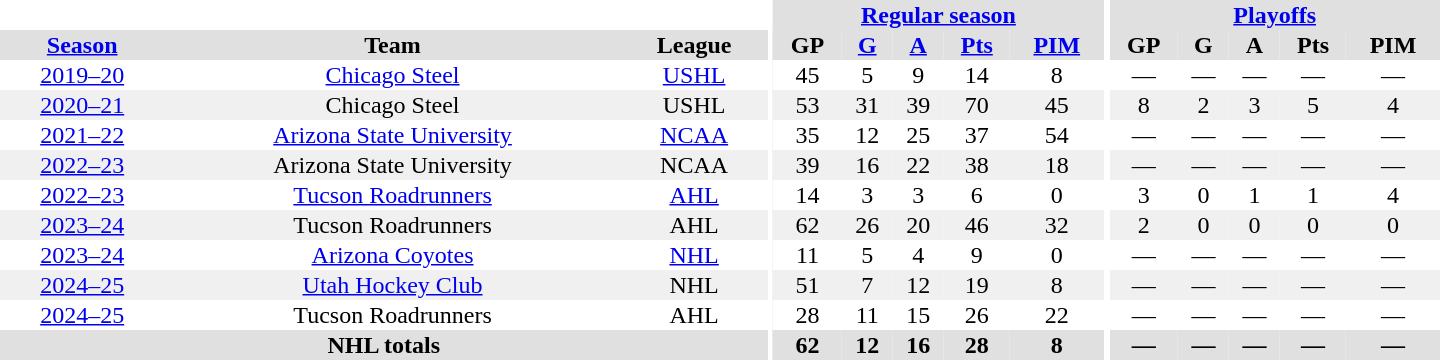<table border="0" cellpadding="1" cellspacing="0" style="text-align:center; width:60em;">
<tr bgcolor="#e0e0e0">
<th colspan="3" bgcolor="#ffffff"></th>
<th rowspan="102" bgcolor="#ffffff"></th>
<th colspan="5"><a href='#'>Regular season</a></th>
<th rowspan="102" bgcolor="#ffffff"></th>
<th colspan="5"><a href='#'>Playoffs</a></th>
</tr>
<tr bgcolor="#e0e0e0">
<th><a href='#'>Season</a></th>
<th>Team</th>
<th>League</th>
<th>GP</th>
<th><a href='#'>G</a></th>
<th><a href='#'>A</a></th>
<th><a href='#'>Pts</a></th>
<th><a href='#'>PIM</a></th>
<th>GP</th>
<th>G</th>
<th>A</th>
<th>Pts</th>
<th>PIM</th>
</tr>
<tr>
<td><a href='#'>2019–20</a></td>
<td><a href='#'>Chicago Steel</a></td>
<td><a href='#'>USHL</a></td>
<td>45</td>
<td>5</td>
<td>9</td>
<td>14</td>
<td>8</td>
<td>—</td>
<td>—</td>
<td>—</td>
<td>—</td>
<td>—</td>
</tr>
<tr bgcolor="#f0f0f0">
<td><a href='#'>2020–21</a></td>
<td>Chicago Steel</td>
<td>USHL</td>
<td>53</td>
<td>31</td>
<td>39</td>
<td>70</td>
<td>45</td>
<td>8</td>
<td>2</td>
<td>3</td>
<td>5</td>
<td>4</td>
</tr>
<tr>
<td><a href='#'>2021–22</a></td>
<td><a href='#'>Arizona State University</a></td>
<td><a href='#'>NCAA</a></td>
<td>35</td>
<td>12</td>
<td>25</td>
<td>37</td>
<td>54</td>
<td>—</td>
<td>—</td>
<td>—</td>
<td>—</td>
<td>—</td>
</tr>
<tr bgcolor="#f0f0f0">
<td><a href='#'>2022–23</a></td>
<td>Arizona State University</td>
<td>NCAA</td>
<td>39</td>
<td>16</td>
<td>22</td>
<td>38</td>
<td>18</td>
<td>—</td>
<td>—</td>
<td>—</td>
<td>—</td>
<td>—</td>
</tr>
<tr>
<td><a href='#'>2022–23</a></td>
<td><a href='#'>Tucson Roadrunners</a></td>
<td><a href='#'>AHL</a></td>
<td>14</td>
<td>3</td>
<td>3</td>
<td>6</td>
<td>0</td>
<td>3</td>
<td>0</td>
<td>1</td>
<td>1</td>
<td>4</td>
</tr>
<tr bgcolor="#f0f0f0">
<td><a href='#'>2023–24</a></td>
<td>Tucson Roadrunners</td>
<td>AHL</td>
<td>62</td>
<td>26</td>
<td>20</td>
<td>46</td>
<td>32</td>
<td>2</td>
<td>0</td>
<td>0</td>
<td>0</td>
<td>0</td>
</tr>
<tr>
<td><a href='#'>2023–24</a></td>
<td><a href='#'>Arizona Coyotes</a></td>
<td><a href='#'>NHL</a></td>
<td>11</td>
<td>5</td>
<td>4</td>
<td>9</td>
<td>0</td>
<td>—</td>
<td>—</td>
<td>—</td>
<td>—</td>
<td>—</td>
</tr>
<tr bgcolor="#f0f0f0">
<td><a href='#'>2024–25</a></td>
<td><a href='#'>Utah Hockey Club</a></td>
<td>NHL</td>
<td>51</td>
<td>7</td>
<td>12</td>
<td>19</td>
<td>8</td>
<td>—</td>
<td>—</td>
<td>—</td>
<td>—</td>
<td>—</td>
</tr>
<tr>
<td><a href='#'>2024–25</a></td>
<td>Tucson Roadrunners</td>
<td>AHL</td>
<td>28</td>
<td>11</td>
<td>15</td>
<td>26</td>
<td>22</td>
<td>—</td>
<td>—</td>
<td>—</td>
<td>—</td>
<td>—</td>
</tr>
<tr bgcolor="#e0e0e0">
<th colspan="3">NHL totals</th>
<th>62</th>
<th>12</th>
<th>16</th>
<th>28</th>
<th>8</th>
<th>—</th>
<th>—</th>
<th>—</th>
<th>—</th>
<th>—</th>
</tr>
</table>
